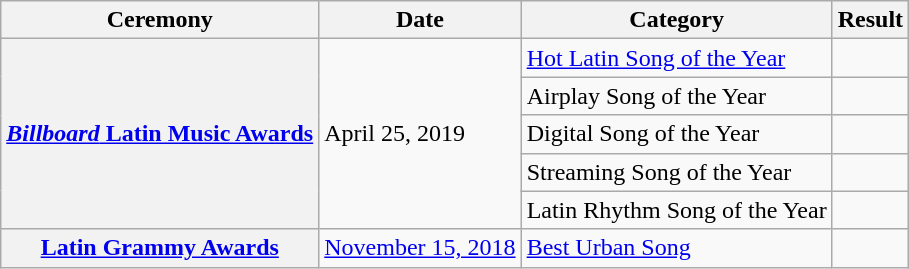<table class="wikitable plainrowheaders">
<tr>
<th>Ceremony</th>
<th>Date</th>
<th>Category</th>
<th>Result</th>
</tr>
<tr>
<th scope="row" rowspan="5"><a href='#'><em>Billboard</em> Latin Music Awards</a></th>
<td rowspan="5">April 25, 2019</td>
<td><a href='#'>Hot Latin Song of the Year</a></td>
<td></td>
</tr>
<tr>
<td>Airplay Song of the Year</td>
<td></td>
</tr>
<tr>
<td>Digital Song of the Year</td>
<td></td>
</tr>
<tr>
<td>Streaming Song of the Year</td>
<td></td>
</tr>
<tr>
<td>Latin Rhythm Song of the Year</td>
<td></td>
</tr>
<tr>
<th scope="row"><a href='#'>Latin Grammy Awards</a></th>
<td><a href='#'>November 15, 2018</a></td>
<td><a href='#'>Best Urban Song</a></td>
<td></td>
</tr>
</table>
